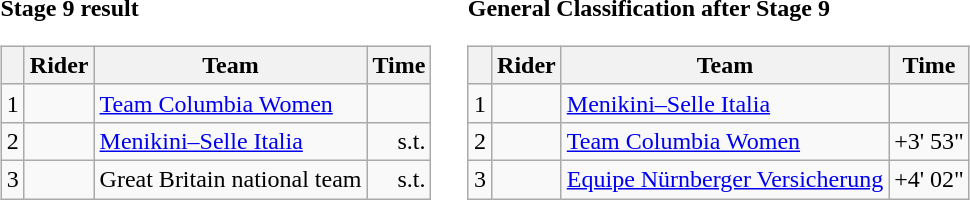<table>
<tr>
<td><strong>Stage 9 result</strong><br><table class=wikitable>
<tr>
<th></th>
<th>Rider</th>
<th>Team</th>
<th>Time</th>
</tr>
<tr>
<td>1</td>
<td></td>
<td><a href='#'>Team Columbia Women</a></td>
<td></td>
</tr>
<tr>
<td>2</td>
<td></td>
<td><a href='#'>Menikini–Selle Italia</a></td>
<td align=right>s.t.</td>
</tr>
<tr>
<td>3</td>
<td></td>
<td>Great Britain national team</td>
<td align=right>s.t.</td>
</tr>
</table>
</td>
<td></td>
<td><strong>General Classification after Stage 9</strong><br><table class="wikitable">
<tr>
<th></th>
<th>Rider</th>
<th>Team</th>
<th>Time</th>
</tr>
<tr>
<td>1</td>
<td></td>
<td><a href='#'>Menikini–Selle Italia</a></td>
<td></td>
</tr>
<tr>
<td>2</td>
<td></td>
<td><a href='#'>Team Columbia Women</a></td>
<td align=right>+3' 53"</td>
</tr>
<tr>
<td>3</td>
<td></td>
<td><a href='#'>Equipe Nürnberger Versicherung</a></td>
<td align=right>+4' 02"</td>
</tr>
</table>
</td>
</tr>
</table>
